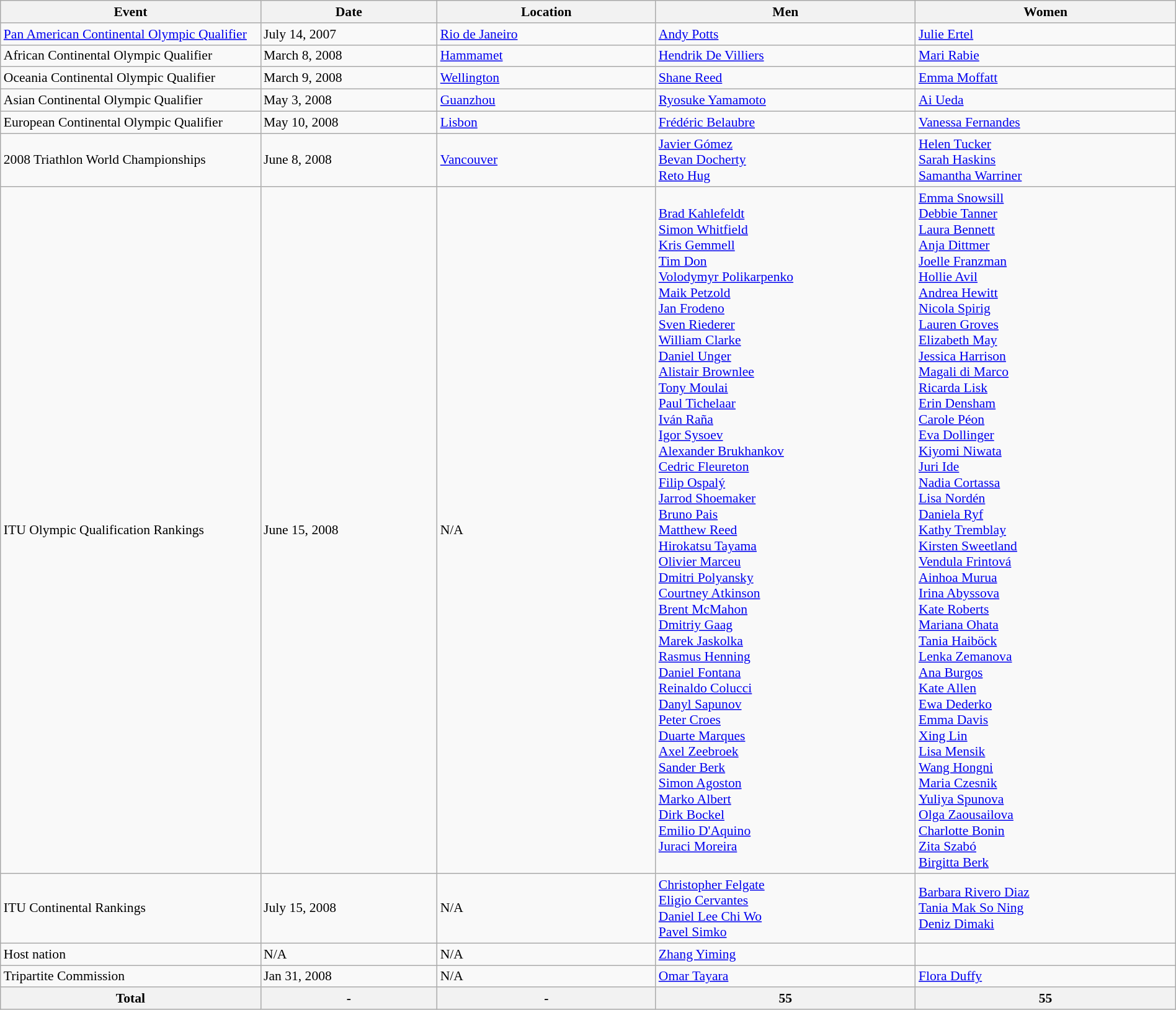<table class=wikitable style="font-size:90%" width="100%">
<tr>
<th style="width:12em">Event</th>
<th style="width:8em">Date</th>
<th style="width:10em">Location</th>
<th style="width:12em">Men</th>
<th style="width:12em">Women</th>
</tr>
<tr>
<td><a href='#'>Pan American Continental Olympic Qualifier</a></td>
<td>July 14, 2007</td>
<td> <a href='#'>Rio de Janeiro</a></td>
<td> <a href='#'>Andy Potts</a></td>
<td> <a href='#'>Julie Ertel</a></td>
</tr>
<tr>
<td>African Continental Olympic Qualifier</td>
<td>March 8, 2008</td>
<td> <a href='#'>Hammamet</a></td>
<td> <a href='#'>Hendrik De Villiers</a></td>
<td> <a href='#'>Mari Rabie</a></td>
</tr>
<tr>
<td>Oceania Continental Olympic Qualifier</td>
<td>March 9, 2008</td>
<td> <a href='#'>Wellington</a></td>
<td> <a href='#'>Shane Reed</a></td>
<td> <a href='#'>Emma Moffatt</a></td>
</tr>
<tr>
<td>Asian Continental Olympic Qualifier</td>
<td>May 3, 2008</td>
<td> <a href='#'>Guanzhou</a></td>
<td> <a href='#'>Ryosuke Yamamoto</a></td>
<td> <a href='#'>Ai Ueda</a></td>
</tr>
<tr>
<td>European Continental Olympic Qualifier</td>
<td>May 10, 2008</td>
<td> <a href='#'>Lisbon</a></td>
<td> <a href='#'>Frédéric Belaubre</a></td>
<td> <a href='#'>Vanessa Fernandes</a></td>
</tr>
<tr>
<td>2008 Triathlon World Championships</td>
<td>June 8, 2008</td>
<td> <a href='#'>Vancouver</a></td>
<td> <a href='#'>Javier Gómez</a><br> <a href='#'>Bevan Docherty</a><br> <a href='#'>Reto Hug</a></td>
<td> <a href='#'>Helen Tucker</a><br> <a href='#'>Sarah Haskins</a><br> <a href='#'>Samantha Warriner</a></td>
</tr>
<tr>
<td>ITU Olympic Qualification Rankings</td>
<td>June 15, 2008</td>
<td>N/A</td>
<td>  <a href='#'>Brad Kahlefeldt</a><br> <a href='#'>Simon Whitfield</a><br> <a href='#'>Kris Gemmell</a><br> <a href='#'>Tim Don</a><br> <a href='#'>Volodymyr Polikarpenko</a><br> <a href='#'>Maik Petzold</a><br> <a href='#'>Jan Frodeno</a><br> <a href='#'>Sven Riederer</a><br> <a href='#'>William Clarke</a><br> <a href='#'>Daniel Unger</a><br> <a href='#'>Alistair Brownlee</a><br> <a href='#'>Tony Moulai</a><br> <a href='#'>Paul Tichelaar</a><br> <a href='#'>Iván Raña</a><br> <a href='#'>Igor Sysoev</a><br> <a href='#'>Alexander Brukhankov</a><br> <a href='#'>Cedric Fleureton</a><br> <a href='#'>Filip Ospalý</a><br> <a href='#'>Jarrod Shoemaker</a><br> <a href='#'>Bruno Pais</a><br> <a href='#'>Matthew Reed</a><br> <a href='#'>Hirokatsu Tayama</a><br> <a href='#'>Olivier Marceu</a><br> <a href='#'>Dmitri Polyansky</a><br> <a href='#'>Courtney Atkinson</a><br> <a href='#'>Brent McMahon</a><br> <a href='#'>Dmitriy Gaag</a><br> <a href='#'>Marek Jaskolka</a><br> <a href='#'>Rasmus Henning</a><br> <a href='#'>Daniel Fontana</a><br> <a href='#'>Reinaldo Colucci</a><br> <a href='#'>Danyl Sapunov</a><br> <a href='#'>Peter Croes</a><br> <a href='#'>Duarte Marques</a><br> <a href='#'>Axel Zeebroek</a><br> <a href='#'>Sander Berk</a><br> <a href='#'>Simon Agoston</a><br> <a href='#'>Marko Albert</a><br> <a href='#'>Dirk Bockel</a><br> <a href='#'>Emilio D'Aquino</a><br> <a href='#'>Juraci Moreira</a></td>
<td>  <a href='#'>Emma Snowsill</a><br> <a href='#'>Debbie Tanner</a><br> <a href='#'>Laura Bennett</a><br> <a href='#'>Anja Dittmer</a><br> <a href='#'>Joelle Franzman</a><br> <a href='#'>Hollie Avil</a><br> <a href='#'>Andrea Hewitt</a><br> <a href='#'>Nicola Spirig</a><br> <a href='#'>Lauren Groves</a><br> <a href='#'>Elizabeth May</a><br> <a href='#'>Jessica Harrison</a><br> <a href='#'>Magali di Marco</a><br> <a href='#'>Ricarda Lisk</a><br> <a href='#'>Erin Densham</a><br> <a href='#'>Carole Péon</a><br> <a href='#'>Eva Dollinger</a><br> <a href='#'>Kiyomi Niwata</a><br> <a href='#'>Juri Ide</a><br> <a href='#'>Nadia Cortassa</a><br> <a href='#'>Lisa Nordén</a><br> <a href='#'>Daniela Ryf</a><br> <a href='#'>Kathy Tremblay</a><br> <a href='#'>Kirsten Sweetland</a><br> <a href='#'>Vendula Frintová</a><br> <a href='#'>Ainhoa Murua</a><br> <a href='#'>Irina Abyssova</a><br> <a href='#'>Kate Roberts</a><br> <a href='#'>Mariana Ohata</a><br> <a href='#'>Tania Haiböck</a><br> <a href='#'>Lenka Zemanova</a><br> <a href='#'>Ana Burgos</a><br> <a href='#'>Kate Allen</a><br> <a href='#'>Ewa Dederko</a><br> <a href='#'>Emma Davis</a><br> <a href='#'>Xing Lin</a><br> <a href='#'>Lisa Mensik</a><br> <a href='#'>Wang Hongni</a><br> <a href='#'>Maria Czesnik</a><br> <a href='#'>Yuliya Spunova</a><br> <a href='#'>Olga Zaousailova</a><br> <a href='#'>Charlotte Bonin</a><br> <a href='#'>Zita Szabó</a><br> <a href='#'>Birgitta Berk</a></td>
</tr>
<tr>
<td>ITU Continental Rankings</td>
<td>July 15, 2008</td>
<td>N/A</td>
<td> <a href='#'>Christopher Felgate</a><br> <a href='#'>Eligio Cervantes</a><br> <a href='#'>Daniel Lee Chi Wo</a><br> <a href='#'>Pavel Simko</a><br></td>
<td> <a href='#'>Barbara Rivero Diaz</a><br> <a href='#'>Tania Mak So Ning</a><br> <a href='#'>Deniz Dimaki</a></td>
</tr>
<tr>
<td>Host nation</td>
<td>N/A</td>
<td>N/A</td>
<td> <a href='#'>Zhang Yiming</a></td>
<td></td>
</tr>
<tr>
<td>Tripartite Commission</td>
<td>Jan 31, 2008</td>
<td>N/A</td>
<td> <a href='#'>Omar Tayara</a></td>
<td> <a href='#'>Flora Duffy</a></td>
</tr>
<tr>
<th>Total</th>
<th>-</th>
<th>-</th>
<th>55</th>
<th>55</th>
</tr>
</table>
